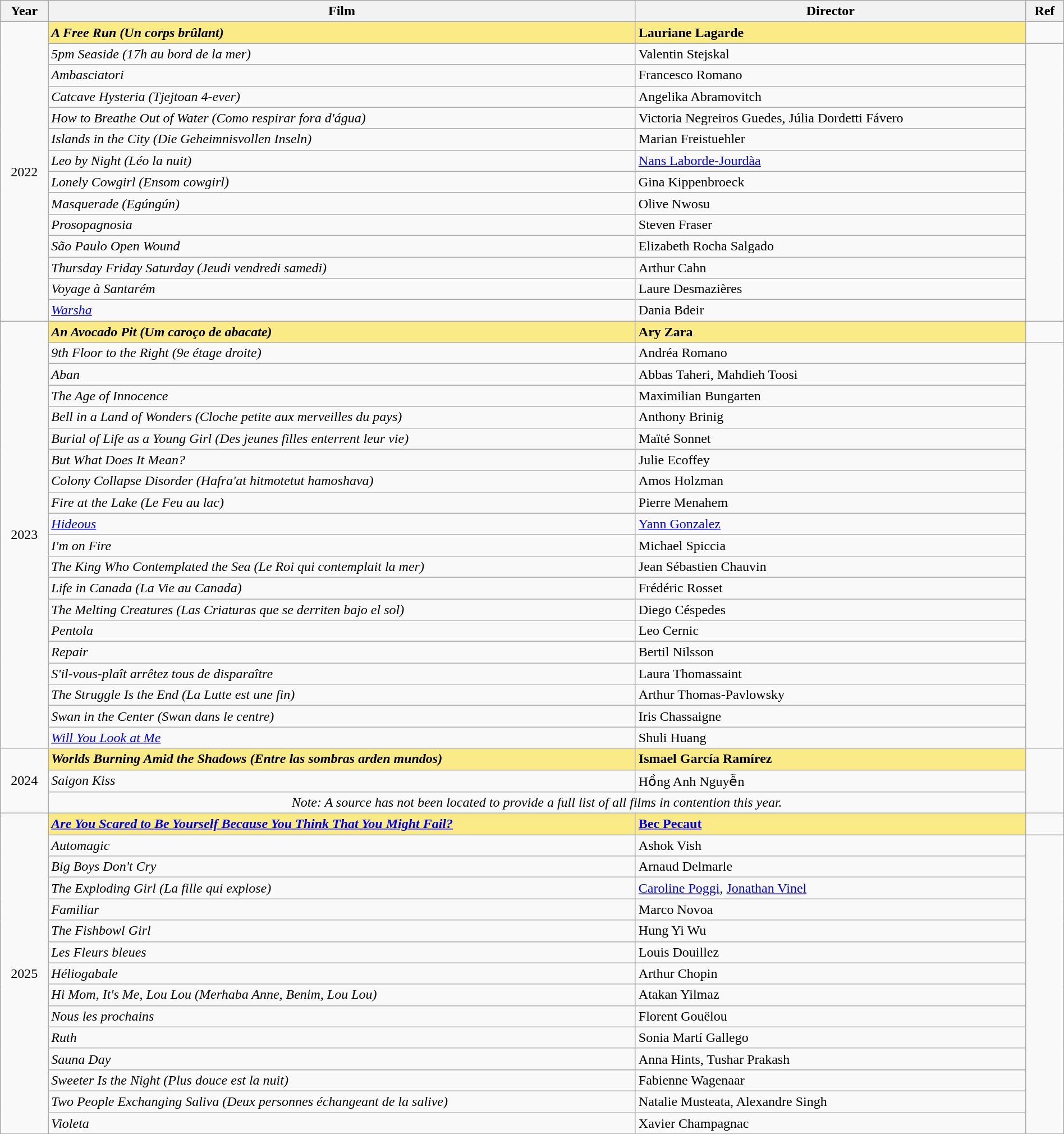<table class="wikitable" width="100%">
<tr>
<th>Year</th>
<th>Film</th>
<th>Director</th>
<th>Ref</th>
</tr>
<tr>
<td align="center" rowspan=14>2022</td>
<td style="background:#FAEB86"><strong><em>A Free Run (Un corps brûlant)</em></strong></td>
<td style="background:#FAEB86"><strong>Lauriane Lagarde</strong></td>
<td></td>
</tr>
<tr>
<td><em>5pm Seaside (17h au bord de la mer)</em></td>
<td>Valentin Stejskal</td>
<td rowspan=13></td>
</tr>
<tr>
<td><em>Ambasciatori</em></td>
<td>Francesco Romano</td>
</tr>
<tr>
<td><em>Catcave Hysteria (Tjejtoan 4-ever)</em></td>
<td>Angelika Abramovitch</td>
</tr>
<tr>
<td><em>How to Breathe Out of Water (Como respirar fora d'água)</em></td>
<td>Victoria Negreiros Guedes, Júlia Dordetti Fávero</td>
</tr>
<tr>
<td><em>Islands in the City (Die Geheimnisvollen Inseln)</em></td>
<td>Marian Freistuehler</td>
</tr>
<tr>
<td><em>Leo by Night (Léo la nuit)</em></td>
<td><a href='#'>Nans Laborde-Jourdàa</a></td>
</tr>
<tr>
<td><em>Lonely Cowgirl (Ensom cowgirl)</em></td>
<td>Gina Kippenbroeck</td>
</tr>
<tr>
<td><em>Masquerade (Egúngún)</em></td>
<td>Olive Nwosu</td>
</tr>
<tr>
<td><em>Prosopagnosia</em></td>
<td>Steven Fraser</td>
</tr>
<tr>
<td><em>São Paulo Open Wound</em></td>
<td>Elizabeth Rocha Salgado</td>
</tr>
<tr>
<td><em>Thursday Friday Saturday (Jeudi vendredi samedi)</em></td>
<td>Arthur Cahn</td>
</tr>
<tr>
<td><em>Voyage à Santarém</em></td>
<td>Laure Desmazières</td>
</tr>
<tr>
<td><em><a href='#'>Warsha</a></em></td>
<td>Dania Bdeir</td>
</tr>
<tr>
<td align="center" rowspan=20>2023</td>
<td style="background:#FAEB86"><strong><em>An Avocado Pit (Um caroço de abacate)</em></strong></td>
<td style="background:#FAEB86"><strong>Ary Zara</strong></td>
<td></td>
</tr>
<tr>
<td><em>9th Floor to the Right (9e étage droite)</em></td>
<td>Andréa Romano</td>
<td rowspan=19></td>
</tr>
<tr>
<td><em>Aban</em></td>
<td>Abbas Taheri, Mahdieh Toosi</td>
</tr>
<tr>
<td><em>The Age of Innocence</em></td>
<td>Maximilian Bungarten</td>
</tr>
<tr>
<td><em>Bell in a Land of Wonders (Cloche petite aux merveilles du pays)</em></td>
<td>Anthony Brinig</td>
</tr>
<tr>
<td><em>Burial of Life as a Young Girl (Des jeunes filles enterrent leur vie)</em></td>
<td>Maïté Sonnet</td>
</tr>
<tr>
<td><em>But What Does It Mean?</em></td>
<td>Julie Ecoffey</td>
</tr>
<tr>
<td><em>Colony Collapse Disorder (Hafra'at hitmotetut hamoshava)</em></td>
<td>Amos Holzman</td>
</tr>
<tr>
<td><em>Fire at the Lake (Le Feu au lac)</em></td>
<td>Pierre Menahem</td>
</tr>
<tr>
<td><em><a href='#'>Hideous</a></em></td>
<td><a href='#'>Yann Gonzalez</a></td>
</tr>
<tr>
<td><em>I'm on Fire</em></td>
<td>Michael Spiccia</td>
</tr>
<tr>
<td><em>The King Who Contemplated the Sea (Le Roi qui contemplait la mer)</em></td>
<td>Jean Sébastien Chauvin</td>
</tr>
<tr>
<td><em>Life in Canada (La Vie au Canada)</em></td>
<td>Frédéric Rosset</td>
</tr>
<tr>
<td><em>The Melting Creatures (Las Criaturas que se derriten bajo el sol)</em></td>
<td>Diego Céspedes</td>
</tr>
<tr>
<td><em>Pentola</em></td>
<td>Leo Cernic</td>
</tr>
<tr>
<td><em>Repair</em></td>
<td>Bertil Nilsson</td>
</tr>
<tr>
<td><em>S'il-vous-plaît arrêtez tous de disparaître</em></td>
<td>Laura Thomassaint</td>
</tr>
<tr>
<td><em>The Struggle Is the End (La Lutte est une fin)</em></td>
<td>Arthur Thomas-Pavlowsky</td>
</tr>
<tr>
<td><em>Swan in the Center (Swan dans le centre)</em></td>
<td>Iris Chassaigne</td>
</tr>
<tr>
<td><em><a href='#'>Will You Look at Me</a></em></td>
<td>Shuli Huang</td>
</tr>
<tr>
<td align="center" rowspan=3>2024</td>
<td style="background:#FAEB86"><strong><em>Worlds Burning Amid the Shadows (Entre las sombras arden mundos)</em></strong></td>
<td style="background:#FAEB86"><strong>Ismael García Ramírez</strong></td>
<td rowspan=3></td>
</tr>
<tr>
<td><em>Saigon Kiss</em></td>
<td>Hồng Anh Nguyễn</td>
</tr>
<tr>
<td colspan=2 style="text-align:center;"><em>Note: A source has not been located to provide a full list of all films in contention this year.</em></td>
</tr>
<tr>
<td align="center" rowspan=15>2025</td>
<td style="background:#FAEB86"><strong><em><a href='#'>Are You Scared to Be Yourself Because You Think That You Might Fail?</a></em></strong></td>
<td style="background:#FAEB86"><strong><a href='#'>Bec Pecaut</a></strong></td>
<td></td>
</tr>
<tr>
<td><em>Automagic</em></td>
<td>Ashok Vish</td>
<td rowspan=14></td>
</tr>
<tr>
<td><em>Big Boys Don't Cry</em></td>
<td>Arnaud Delmarle</td>
</tr>
<tr>
<td><em>The Exploding Girl (La fille qui explose)</em></td>
<td><a href='#'>Caroline Poggi</a>, <a href='#'>Jonathan Vinel</a></td>
</tr>
<tr>
<td><em>Familiar</em></td>
<td>Marco Novoa</td>
</tr>
<tr>
<td><em>The Fishbowl Girl</em></td>
<td>Hung Yi Wu</td>
</tr>
<tr>
<td><em>Les Fleurs bleues</em></td>
<td>Louis Douillez</td>
</tr>
<tr>
<td><em>Héliogabale</em></td>
<td>Arthur Chopin</td>
</tr>
<tr>
<td><em>Hi Mom, It's Me, Lou Lou (Merhaba Anne, Benim, Lou Lou)</em></td>
<td>Atakan Yilmaz</td>
</tr>
<tr>
<td><em>Nous les prochains</em></td>
<td>Florent Gouëlou</td>
</tr>
<tr>
<td><em>Ruth</em></td>
<td>Sonia Martí Gallego</td>
</tr>
<tr>
<td><em>Sauna Day</em></td>
<td>Anna Hints, Tushar Prakash</td>
</tr>
<tr>
<td><em>Sweeter Is the Night (Plus douce est la nuit)</em></td>
<td>Fabienne Wagenaar</td>
</tr>
<tr>
<td><em>Two People Exchanging Saliva (Deux personnes échangeant de la salive)</em></td>
<td>Natalie Musteata, Alexandre Singh</td>
</tr>
<tr>
<td><em>Violeta</em></td>
<td>Xavier Champagnac</td>
</tr>
</table>
